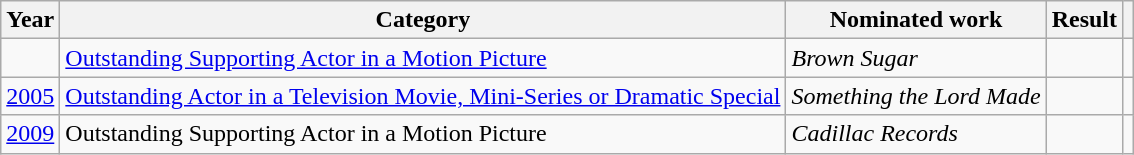<table class="wikitable sortable">
<tr>
<th>Year</th>
<th>Category</th>
<th>Nominated work</th>
<th>Result</th>
<th scope="col" class="unsortable"></th>
</tr>
<tr>
<td></td>
<td><a href='#'>Outstanding Supporting Actor in a Motion Picture</a></td>
<td><em>Brown Sugar</em></td>
<td></td>
<td style="text-align: center;"></td>
</tr>
<tr>
<td><a href='#'>2005</a></td>
<td><a href='#'>Outstanding Actor in a Television Movie, Mini-Series or Dramatic Special</a></td>
<td><em>Something the Lord Made</em></td>
<td></td>
<td style="text-align: center;"></td>
</tr>
<tr>
<td><a href='#'>2009</a></td>
<td>Outstanding Supporting Actor in a Motion Picture</td>
<td><em>Cadillac Records</em></td>
<td></td>
<td style="text-align: center;"></td>
</tr>
</table>
